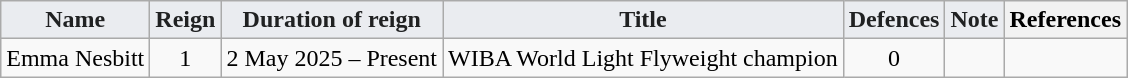<table class="wikitable" style="font-weight:bold; text-align:center;">
<tr>
<th style="vertical-align:middle; background-color:#EAECF0; color:#202122;">Name</th>
<th style="vertical-align:middle; background-color:#EAECF0; color:#202122;">Reign</th>
<th style="vertical-align:middle; background-color:#EAECF0; color:#202122;">Duration of reign</th>
<th style="vertical-align:middle; background-color:#EAECF0; color:#202122;">Title</th>
<th style="vertical-align:middle; background-color:#EAECF0; color:#202122;">Defences</th>
<th style="vertical-align:middle; background-color:#EAECF0; color:#202122;">Note</th>
<th>References</th>
</tr>
<tr style="font-weight:normal;">
<td>Emma Nesbitt</td>
<td>1</td>
<td>2 May 2025 – Present</td>
<td>WIBA World Light Flyweight champion</td>
<td>0</td>
<td></td>
<td></td>
</tr>
</table>
